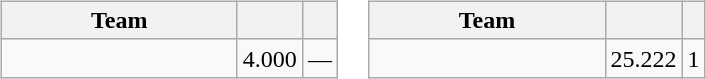<table>
<tr valign=top>
<td><br><table class="wikitable">
<tr>
<th width=150>Team</th>
<th></th>
<th></th>
</tr>
<tr>
<td></td>
<td align=right>4.000</td>
<td align=center>—</td>
</tr>
</table>
</td>
<td><br><table class="wikitable">
<tr>
<th width=150>Team</th>
<th></th>
<th></th>
</tr>
<tr>
<td></td>
<td align=right>25.222</td>
<td align=center>1</td>
</tr>
</table>
</td>
</tr>
</table>
